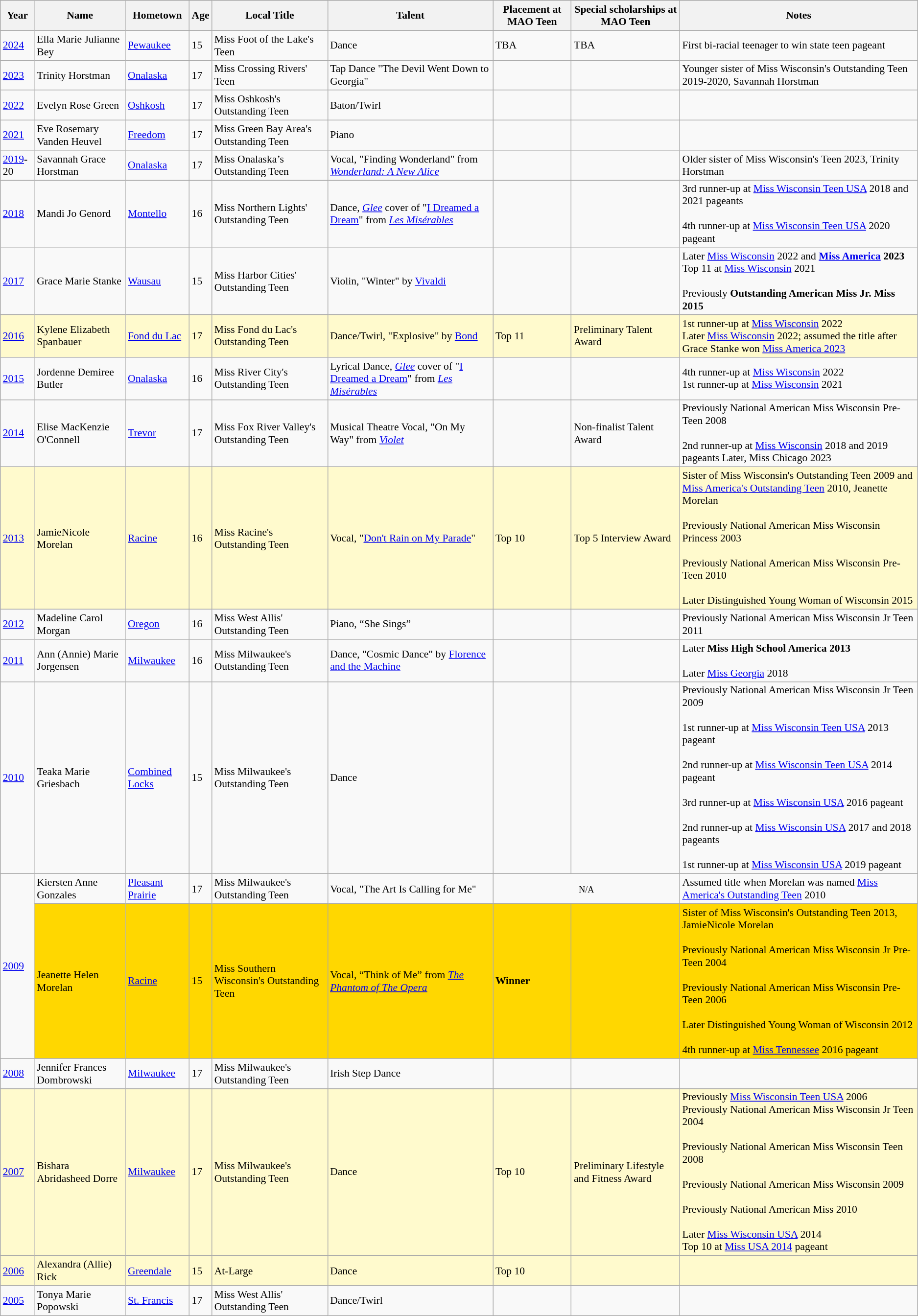<table class="wikitable"style="font-size:90%;">
<tr bgcolor="#efefef">
<th>Year</th>
<th>Name</th>
<th>Hometown</th>
<th>Age</th>
<th>Local Title</th>
<th>Talent</th>
<th>Placement at MAO Teen</th>
<th>Special scholarships at MAO Teen</th>
<th>Notes</th>
</tr>
<tr>
<td><a href='#'>2024</a></td>
<td>Ella Marie Julianne Bey</td>
<td><a href='#'>Pewaukee</a></td>
<td>15</td>
<td>Miss Foot of the Lake's Teen</td>
<td>Dance</td>
<td>TBA</td>
<td>TBA</td>
<td>First bi-racial teenager to win state teen pageant</td>
</tr>
<tr>
<td><a href='#'>2023</a></td>
<td>Trinity Horstman</td>
<td><a href='#'>Onalaska</a></td>
<td>17</td>
<td>Miss Crossing Rivers' Teen</td>
<td>Tap Dance "The Devil Went Down to Georgia"</td>
<td></td>
<td></td>
<td>Younger sister of Miss Wisconsin's Outstanding Teen 2019-2020, Savannah Horstman</td>
</tr>
<tr>
<td><a href='#'>2022</a></td>
<td>Evelyn Rose Green</td>
<td><a href='#'>Oshkosh</a></td>
<td>17</td>
<td>Miss Oshkosh's Outstanding Teen</td>
<td>Baton/Twirl</td>
<td></td>
<td></td>
<td></td>
</tr>
<tr>
<td><a href='#'>2021</a></td>
<td>Eve Rosemary Vanden Heuvel</td>
<td><a href='#'>Freedom</a></td>
<td>17</td>
<td>Miss Green Bay Area's Outstanding Teen</td>
<td>Piano</td>
<td></td>
<td></td>
<td></td>
</tr>
<tr>
<td><a href='#'>2019</a>-20</td>
<td>Savannah Grace Horstman</td>
<td><a href='#'>Onalaska</a></td>
<td>17</td>
<td>Miss Onalaska’s Outstanding Teen</td>
<td>Vocal, "Finding Wonderland" from <em><a href='#'>Wonderland: A New Alice</a></em></td>
<td></td>
<td></td>
<td>Older sister of Miss Wisconsin's Teen 2023, Trinity Horstman</td>
</tr>
<tr>
<td><a href='#'>2018</a></td>
<td>Mandi Jo Genord</td>
<td><a href='#'>Montello</a></td>
<td>16</td>
<td>Miss Northern Lights' Outstanding Teen</td>
<td>Dance, <em><a href='#'>Glee</a></em> cover of "<a href='#'>I Dreamed a Dream</a>" from <em><a href='#'>Les Misérables</a></em></td>
<td></td>
<td></td>
<td>3rd runner-up at <a href='#'>Miss Wisconsin Teen USA</a> 2018 and 2021 pageants<br><br>4th runner-up at <a href='#'>Miss Wisconsin Teen USA</a> 2020 pageant</td>
</tr>
<tr>
<td><a href='#'>2017</a></td>
<td>Grace Marie Stanke</td>
<td><a href='#'>Wausau</a></td>
<td>15</td>
<td>Miss Harbor Cities' Outstanding Teen</td>
<td>Violin, "Winter" by <a href='#'>Vivaldi</a></td>
<td></td>
<td></td>
<td>Later <a href='#'>Miss Wisconsin</a> 2022 and <strong><a href='#'>Miss America</a> 2023</strong><br>Top 11 at <a href='#'>Miss Wisconsin</a> 2021<br><br>Previously <strong>Outstanding American Miss Jr. Miss 2015</strong></td>
</tr>
<tr style="background-color:#FFFACD;">
<td><a href='#'>2016</a></td>
<td>Kylene Elizabeth Spanbauer</td>
<td><a href='#'>Fond du Lac</a></td>
<td>17</td>
<td>Miss Fond du Lac's Outstanding Teen</td>
<td>Dance/Twirl, "Explosive" by <a href='#'>Bond</a></td>
<td>Top 11</td>
<td>Preliminary Talent Award</td>
<td>1st runner-up at <a href='#'>Miss Wisconsin</a> 2022<br>Later <a href='#'>Miss Wisconsin</a> 2022; assumed the title after Grace Stanke won <a href='#'>Miss America 2023</a></td>
</tr>
<tr>
<td><a href='#'>2015</a></td>
<td>Jordenne Demiree Butler</td>
<td><a href='#'>Onalaska</a></td>
<td>16</td>
<td>Miss River City's Outstanding Teen</td>
<td>Lyrical Dance,  <em><a href='#'>Glee</a></em> cover of "<a href='#'>I Dreamed a Dream</a>" from <em><a href='#'>Les Misérables</a></em></td>
<td></td>
<td></td>
<td>4th runner-up at <a href='#'>Miss Wisconsin</a> 2022<br>1st runner-up at <a href='#'>Miss Wisconsin</a> 2021</td>
</tr>
<tr>
<td><a href='#'>2014</a></td>
<td>Elise MacKenzie O'Connell</td>
<td><a href='#'>Trevor</a></td>
<td>17</td>
<td>Miss Fox River Valley's Outstanding Teen</td>
<td>Musical Theatre Vocal, "On My Way" from <em><a href='#'>Violet</a></em></td>
<td></td>
<td>Non-finalist Talent Award</td>
<td>Previously National American Miss Wisconsin Pre-Teen 2008<br><br>2nd runner-up at <a href='#'>Miss Wisconsin</a> 2018 and 2019 pageants Later, Miss Chicago 2023</td>
</tr>
<tr style="background-color:#FFFACD;">
<td><a href='#'>2013</a></td>
<td>JamieNicole Morelan</td>
<td><a href='#'>Racine</a></td>
<td>16</td>
<td>Miss Racine's Outstanding Teen</td>
<td>Vocal, "<a href='#'>Don't Rain on My Parade</a>"</td>
<td>Top 10</td>
<td>Top 5 Interview Award</td>
<td>Sister of Miss Wisconsin's Outstanding Teen 2009 and <a href='#'>Miss America's Outstanding Teen</a> 2010, Jeanette Morelan<br><br>Previously National American Miss Wisconsin Princess 2003<br><br>Previously National American Miss Wisconsin Pre-Teen 2010<br><br>Later Distinguished Young Woman of Wisconsin 2015</td>
</tr>
<tr>
<td><a href='#'>2012</a></td>
<td>Madeline Carol Morgan</td>
<td><a href='#'>Oregon</a></td>
<td>16</td>
<td>Miss West Allis' Outstanding Teen</td>
<td>Piano,  “She Sings”</td>
<td></td>
<td></td>
<td>Previously National American Miss Wisconsin Jr Teen 2011</td>
</tr>
<tr>
<td><a href='#'>2011</a></td>
<td>Ann (Annie) Marie Jorgensen</td>
<td><a href='#'>Milwaukee</a></td>
<td>16</td>
<td>Miss Milwaukee's Outstanding Teen</td>
<td>Dance, "Cosmic Dance" by <a href='#'>Florence and the Machine</a></td>
<td></td>
<td></td>
<td>Later <strong>Miss High School America 2013</strong><br><br>Later <a href='#'>Miss Georgia</a> 2018</td>
</tr>
<tr>
<td><a href='#'>2010</a></td>
<td>Teaka Marie Griesbach</td>
<td><a href='#'>Combined Locks</a></td>
<td>15</td>
<td>Miss Milwaukee's Outstanding Teen</td>
<td>Dance</td>
<td></td>
<td></td>
<td>Previously National American Miss Wisconsin Jr Teen 2009<br><br>1st runner-up at <a href='#'>Miss Wisconsin Teen USA</a> 2013 pageant<br><br>2nd runner-up at <a href='#'>Miss Wisconsin Teen USA</a> 2014 pageant<br><br>3rd runner-up at <a href='#'>Miss Wisconsin USA</a> 2016 pageant<br><br>2nd runner-up at <a href='#'>Miss Wisconsin USA</a> 2017 and 2018 pageants<br><br>1st runner-up at <a href='#'>Miss Wisconsin USA</a> 2019 pageant</td>
</tr>
<tr>
<td rowspan="2"><a href='#'>2009</a></td>
<td>Kiersten Anne Gonzales</td>
<td><a href='#'>Pleasant Prairie</a></td>
<td>17</td>
<td>Miss Milwaukee's Outstanding Teen</td>
<td>Vocal, "The Art Is Calling for Me"</td>
<td colspan="2" style="text-align:center;"><small>N/A</small></td>
<td>Assumed title when Morelan was named <a href='#'>Miss America's Outstanding Teen</a> 2010</td>
</tr>
<tr style="background-color:gold;">
<td>Jeanette Helen Morelan</td>
<td><a href='#'>Racine</a></td>
<td>15</td>
<td>Miss Southern Wisconsin's Outstanding Teen</td>
<td>Vocal, “Think of Me” from <em><a href='#'>The Phantom of The Opera</a></em></td>
<td><strong>Winner</strong></td>
<td></td>
<td>Sister of Miss Wisconsin's Outstanding Teen 2013, JamieNicole Morelan<br><br>Previously National American Miss Wisconsin Jr Pre-Teen 2004<br><br>Previously National American Miss Wisconsin Pre-Teen 2006<br><br>Later Distinguished Young Woman of Wisconsin 2012<br><br>4th runner-up at <a href='#'>Miss Tennessee</a> 2016 pageant</td>
</tr>
<tr>
<td><a href='#'>2008</a></td>
<td>Jennifer Frances Dombrowski<br></td>
<td><a href='#'>Milwaukee</a></td>
<td>17</td>
<td>Miss Milwaukee's Outstanding Teen</td>
<td>Irish Step Dance</td>
<td></td>
<td></td>
<td></td>
</tr>
<tr style="background-color:#FFFACD;">
<td><a href='#'>2007</a></td>
<td>Bishara Abridasheed Dorre</td>
<td><a href='#'>Milwaukee</a></td>
<td>17</td>
<td>Miss Milwaukee's Outstanding Teen</td>
<td>Dance</td>
<td>Top 10</td>
<td>Preliminary Lifestyle and Fitness Award</td>
<td>Previously <a href='#'>Miss Wisconsin Teen USA</a> 2006<br>Previously National American Miss Wisconsin Jr Teen 2004<br><br>Previously National American Miss Wisconsin Teen 2008<br><br>Previously National American Miss Wisconsin 2009<br><br>Previously National American Miss 2010<br><br>Later <a href='#'>Miss Wisconsin USA</a> 2014<br>Top 10 at <a href='#'>Miss USA 2014</a> pageant</td>
</tr>
<tr style="background-color:#FFFACD;">
<td><a href='#'>2006</a></td>
<td>Alexandra (Allie) Rick</td>
<td><a href='#'>Greendale</a></td>
<td>15</td>
<td>At-Large</td>
<td>Dance</td>
<td>Top 10</td>
<td></td>
<td></td>
</tr>
<tr>
<td><a href='#'>2005</a></td>
<td>Tonya Marie Popowski</td>
<td><a href='#'>St. Francis</a></td>
<td>17</td>
<td>Miss West Allis' Outstanding Teen</td>
<td>Dance/Twirl</td>
<td></td>
<td></td>
<td></td>
</tr>
</table>
